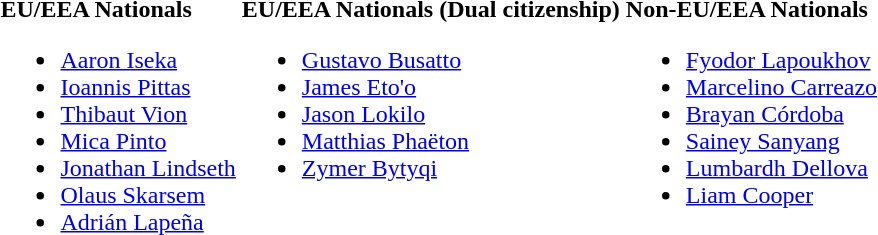<table>
<tr style="vertical-align:top;">
<td><br><strong>EU/EEA Nationals</strong><ul><li> <a href='#'>Aaron Iseka</a></li><li> <a href='#'>Ioannis Pittas</a></li><li> <a href='#'>Thibaut Vion</a></li><li> <a href='#'>Mica Pinto</a></li><li> <a href='#'>Jonathan Lindseth</a></li><li> <a href='#'>Olaus Skarsem</a></li><li> <a href='#'>Adrián Lapeña</a></li></ul></td>
<td><br><strong>EU/EEA Nationals (Dual citizenship)</strong><ul><li>  <a href='#'>Gustavo Busatto</a></li><li>  <a href='#'>James Eto'o</a></li><li>  <a href='#'>Jason Lokilo</a></li><li>  <a href='#'>Matthias Phaëton</a></li><li>  <a href='#'>Zymer Bytyqi</a></li></ul></td>
<td><br><strong>Non-EU/EEA Nationals</strong><ul><li> <a href='#'>Fyodor Lapoukhov</a></li><li> <a href='#'>Marcelino Carreazo</a></li><li> <a href='#'>Brayan Córdoba</a></li><li> <a href='#'>Sainey Sanyang</a></li><li> <a href='#'>Lumbardh Dellova</a></li><li> <a href='#'>Liam Cooper</a></li></ul></td>
<td></td>
</tr>
</table>
